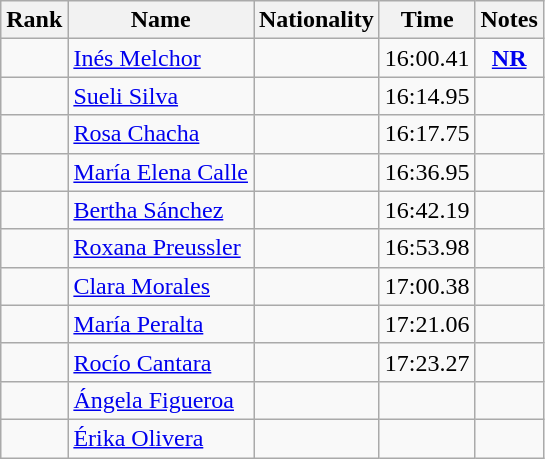<table class="wikitable sortable" style="text-align:center">
<tr>
<th>Rank</th>
<th>Name</th>
<th>Nationality</th>
<th>Time</th>
<th>Notes</th>
</tr>
<tr>
<td></td>
<td align=left><a href='#'>Inés Melchor</a></td>
<td align=left></td>
<td>16:00.41</td>
<td><strong><a href='#'>NR</a></strong></td>
</tr>
<tr>
<td></td>
<td align=left><a href='#'>Sueli Silva</a></td>
<td align=left></td>
<td>16:14.95</td>
<td></td>
</tr>
<tr>
<td></td>
<td align=left><a href='#'>Rosa Chacha</a></td>
<td align=left></td>
<td>16:17.75</td>
<td></td>
</tr>
<tr>
<td></td>
<td align=left><a href='#'>María Elena Calle</a></td>
<td align=left></td>
<td>16:36.95</td>
<td></td>
</tr>
<tr>
<td></td>
<td align=left><a href='#'>Bertha Sánchez</a></td>
<td align=left></td>
<td>16:42.19</td>
<td></td>
</tr>
<tr>
<td></td>
<td align=left><a href='#'>Roxana Preussler</a></td>
<td align=left></td>
<td>16:53.98</td>
<td></td>
</tr>
<tr>
<td></td>
<td align=left><a href='#'>Clara Morales</a></td>
<td align=left></td>
<td>17:00.38</td>
<td></td>
</tr>
<tr>
<td></td>
<td align=left><a href='#'>María Peralta</a></td>
<td align=left></td>
<td>17:21.06</td>
<td></td>
</tr>
<tr>
<td></td>
<td align=left><a href='#'>Rocío Cantara</a></td>
<td align=left></td>
<td>17:23.27</td>
<td></td>
</tr>
<tr>
<td></td>
<td align=left><a href='#'>Ángela Figueroa</a></td>
<td align=left></td>
<td></td>
<td></td>
</tr>
<tr>
<td></td>
<td align=left><a href='#'>Érika Olivera</a></td>
<td align=left></td>
<td></td>
<td></td>
</tr>
</table>
